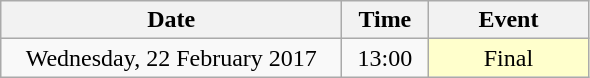<table class = "wikitable" style="text-align:center;">
<tr>
<th width=220>Date</th>
<th width=50>Time</th>
<th width=100>Event</th>
</tr>
<tr>
<td>Wednesday, 22 February 2017</td>
<td>13:00</td>
<td bgcolor=ffffcc>Final</td>
</tr>
</table>
